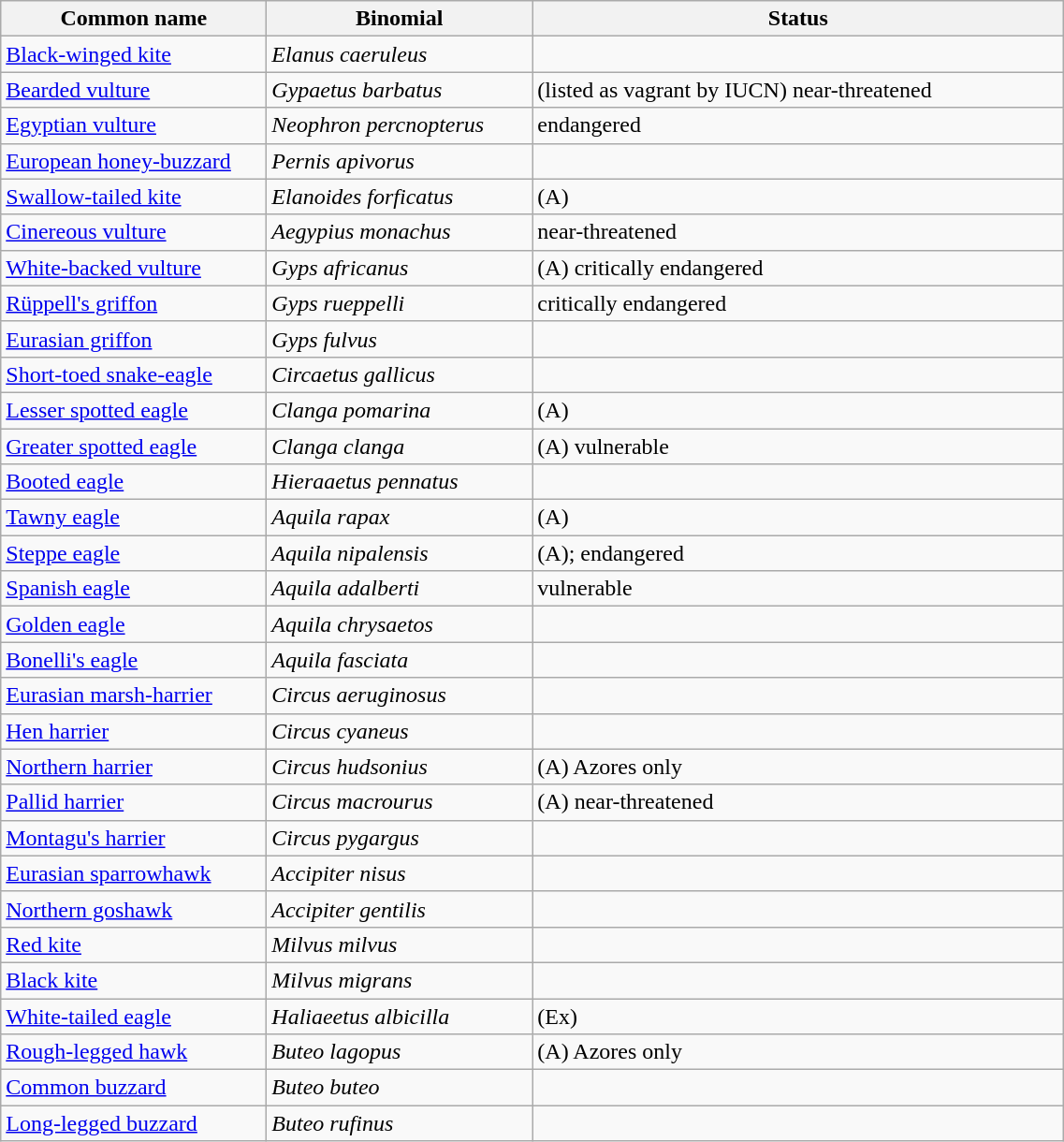<table width=60% class="wikitable">
<tr>
<th width=15%>Common name</th>
<th width=15%>Binomial</th>
<th width=30%>Status</th>
</tr>
<tr>
<td><a href='#'>Black-winged kite</a></td>
<td><em>Elanus caeruleus</em></td>
<td></td>
</tr>
<tr>
<td><a href='#'>Bearded vulture</a></td>
<td><em>Gypaetus barbatus</em></td>
<td>(listed as vagrant by IUCN) near-threatened</td>
</tr>
<tr>
<td><a href='#'>Egyptian vulture</a></td>
<td><em>Neophron percnopterus</em></td>
<td>endangered</td>
</tr>
<tr>
<td><a href='#'>European honey-buzzard</a></td>
<td><em>Pernis apivorus</em></td>
<td></td>
</tr>
<tr>
<td><a href='#'>Swallow-tailed kite</a></td>
<td><em>Elanoides forficatus</em></td>
<td>(A)</td>
</tr>
<tr>
<td><a href='#'>Cinereous vulture</a></td>
<td><em>Aegypius monachus</em></td>
<td>near-threatened</td>
</tr>
<tr>
<td><a href='#'>White-backed vulture</a></td>
<td><em>Gyps africanus</em></td>
<td>(A) critically endangered</td>
</tr>
<tr>
<td><a href='#'>Rüppell's griffon</a></td>
<td><em>Gyps rueppelli</em></td>
<td>critically endangered</td>
</tr>
<tr>
<td><a href='#'>Eurasian griffon</a></td>
<td><em>Gyps fulvus</em></td>
<td></td>
</tr>
<tr>
<td><a href='#'>Short-toed snake-eagle</a></td>
<td><em>Circaetus gallicus</em></td>
<td></td>
</tr>
<tr>
<td><a href='#'>Lesser spotted eagle</a></td>
<td><em>Clanga pomarina</em></td>
<td>(A)</td>
</tr>
<tr>
<td><a href='#'>Greater spotted eagle</a></td>
<td><em>Clanga clanga</em></td>
<td>(A) vulnerable</td>
</tr>
<tr>
<td><a href='#'>Booted eagle</a></td>
<td><em>Hieraaetus pennatus</em></td>
<td></td>
</tr>
<tr>
<td><a href='#'>Tawny eagle</a></td>
<td><em>Aquila rapax</em></td>
<td>(A)</td>
</tr>
<tr>
<td><a href='#'>Steppe eagle</a></td>
<td><em>Aquila nipalensis</em></td>
<td>(A); endangered</td>
</tr>
<tr>
<td><a href='#'>Spanish eagle</a></td>
<td><em>Aquila adalberti</em></td>
<td>vulnerable</td>
</tr>
<tr>
<td><a href='#'>Golden eagle</a></td>
<td><em>Aquila chrysaetos</em></td>
<td></td>
</tr>
<tr>
<td><a href='#'>Bonelli's eagle</a></td>
<td><em>Aquila fasciata</em></td>
<td></td>
</tr>
<tr>
<td><a href='#'>Eurasian marsh-harrier</a></td>
<td><em>Circus aeruginosus</em></td>
<td></td>
</tr>
<tr>
<td><a href='#'>Hen harrier</a></td>
<td><em>Circus cyaneus</em></td>
<td></td>
</tr>
<tr>
<td><a href='#'>Northern harrier</a></td>
<td><em>Circus hudsonius</em></td>
<td>(A) Azores only</td>
</tr>
<tr>
<td><a href='#'>Pallid harrier</a></td>
<td><em>Circus macrourus</em></td>
<td>(A) near-threatened</td>
</tr>
<tr>
<td><a href='#'>Montagu's harrier</a></td>
<td><em>Circus pygargus</em></td>
<td></td>
</tr>
<tr>
<td><a href='#'>Eurasian sparrowhawk</a></td>
<td><em>Accipiter nisus</em></td>
<td></td>
</tr>
<tr>
<td><a href='#'>Northern goshawk</a></td>
<td><em>Accipiter gentilis</em></td>
<td></td>
</tr>
<tr>
<td><a href='#'>Red kite</a></td>
<td><em>Milvus milvus</em></td>
<td></td>
</tr>
<tr>
<td><a href='#'>Black kite</a></td>
<td><em>Milvus migrans</em></td>
<td></td>
</tr>
<tr>
<td><a href='#'>White-tailed eagle</a></td>
<td><em>Haliaeetus albicilla</em></td>
<td>(Ex)</td>
</tr>
<tr>
<td><a href='#'>Rough-legged hawk</a></td>
<td><em>Buteo lagopus</em></td>
<td>(A) Azores only</td>
</tr>
<tr>
<td><a href='#'>Common buzzard</a></td>
<td><em>Buteo buteo</em></td>
<td></td>
</tr>
<tr>
<td><a href='#'>Long-legged buzzard</a></td>
<td><em>Buteo rufinus</em></td>
<td></td>
</tr>
</table>
